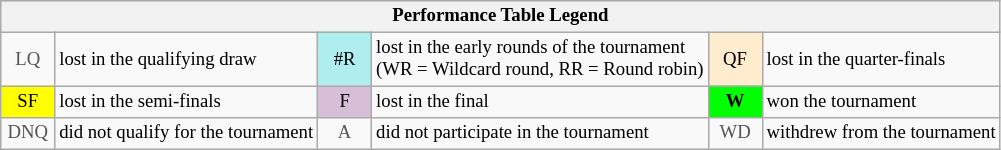<table class="wikitable" style="font-size:78%;">
<tr bgcolor="#efefef">
<th colspan="6">Performance Table Legend</th>
</tr>
<tr>
<td align="center" style="color:#555555;" width="30">LQ</td>
<td>lost in the qualifying draw</td>
<td align="center" style="background:#afeeee;">#R</td>
<td>lost in the early rounds of the tournament<br>(WR = Wildcard round, RR = Round robin)</td>
<td align="center" style="background:#ffebcd;">QF</td>
<td>lost in the quarter-finals</td>
</tr>
<tr>
<td align="center" style="background:yellow;">SF</td>
<td>lost in the semi-finals</td>
<td align="center" style="background:#D8BFD8;">F</td>
<td>lost in the final</td>
<td align="center" style="background:#00ff00;"><strong>W</strong></td>
<td>won the tournament</td>
</tr>
<tr>
<td align="center" style="color:#555555;" width="30">DNQ</td>
<td>did not qualify for the tournament</td>
<td align="center" style="color:#555555;" width="30">A</td>
<td>did not participate in the tournament</td>
<td align="center" style="color:#555555;" width="30">WD</td>
<td>withdrew from the tournament</td>
</tr>
</table>
